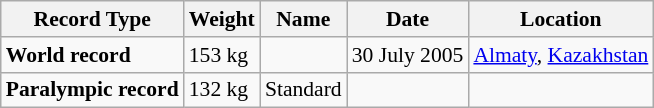<table class="wikitable" style="font-size:90%">
<tr>
<th>Record Type</th>
<th>Weight</th>
<th>Name</th>
<th>Date</th>
<th>Location</th>
</tr>
<tr>
<td><strong>World record</strong></td>
<td>153 kg</td>
<td></td>
<td>30 July 2005</td>
<td><a href='#'>Almaty</a>, <a href='#'>Kazakhstan</a></td>
</tr>
<tr>
<td><strong>Paralympic record</strong></td>
<td>132 kg</td>
<td>Standard</td>
<td></td>
<td></td>
</tr>
</table>
